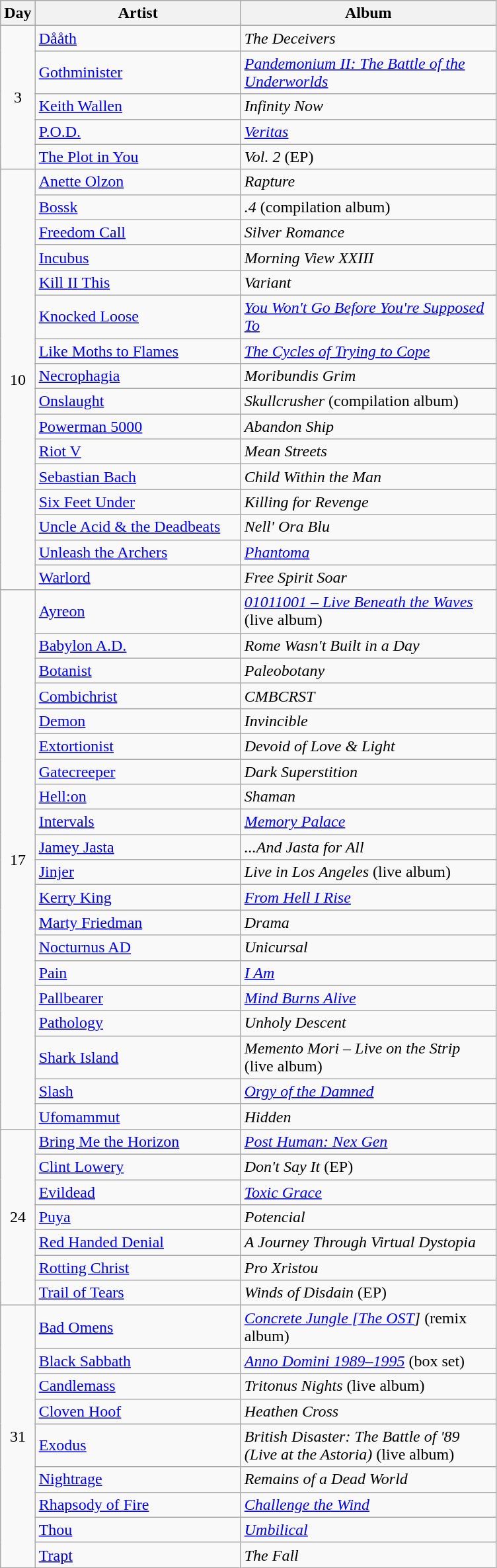<table class="wikitable" id="table_May">
<tr>
<th style="width:20px;">Day</th>
<th style="width:200px;">Artist</th>
<th style="width:250px;">Album</th>
</tr>
<tr>
<td style="text-align:center;" rowspan="5">3</td>
<td><a href='#'>Dååth</a></td>
<td><em>The Deceivers</em></td>
</tr>
<tr>
<td><a href='#'>Gothminister</a></td>
<td><em><a href='#'>Pandemonium II: The Battle of the Underworlds</a></em></td>
</tr>
<tr>
<td><a href='#'>Keith Wallen</a></td>
<td><em>Infinity Now</em></td>
</tr>
<tr>
<td><a href='#'>P.O.D.</a></td>
<td><em><a href='#'>Veritas</a></em></td>
</tr>
<tr>
<td><a href='#'>The Plot in You</a></td>
<td><em>Vol. 2</em> (EP)</td>
</tr>
<tr>
<td style="text-align:center;" rowspan="16">10</td>
<td><a href='#'>Anette Olzon</a></td>
<td><em>Rapture</em></td>
</tr>
<tr>
<td><a href='#'>Bossk</a></td>
<td><em>.4</em> (compilation album)</td>
</tr>
<tr>
<td><a href='#'>Freedom Call</a></td>
<td><em>Silver Romance</em></td>
</tr>
<tr>
<td><a href='#'>Incubus</a></td>
<td><em>Morning View XXIII</em></td>
</tr>
<tr>
<td><a href='#'>Kill II This</a></td>
<td><em>Variant</em></td>
</tr>
<tr>
<td><a href='#'>Knocked Loose</a></td>
<td><em><a href='#'>You Won't Go Before You're Supposed To</a></em></td>
</tr>
<tr>
<td><a href='#'>Like Moths to Flames</a></td>
<td><em><a href='#'>The Cycles of Trying to Cope</a></em></td>
</tr>
<tr>
<td><a href='#'>Necrophagia</a></td>
<td><em>Moribundis Grim</em></td>
</tr>
<tr>
<td><a href='#'>Onslaught</a></td>
<td><em>Skullcrusher</em> (compilation album)</td>
</tr>
<tr>
<td><a href='#'>Powerman 5000</a></td>
<td><em>Abandon Ship</em></td>
</tr>
<tr>
<td><a href='#'>Riot V</a></td>
<td><em>Mean Streets</em></td>
</tr>
<tr>
<td><a href='#'>Sebastian Bach</a></td>
<td><em>Child Within the Man</em></td>
</tr>
<tr>
<td><a href='#'>Six Feet Under</a></td>
<td><em>Killing for Revenge</em></td>
</tr>
<tr>
<td><a href='#'>Uncle Acid & the Deadbeats</a></td>
<td><em>Nell' Ora Blu</em></td>
</tr>
<tr>
<td><a href='#'>Unleash the Archers</a></td>
<td><em><a href='#'>Phantoma</a></em></td>
</tr>
<tr>
<td><a href='#'>Warlord</a></td>
<td><em>Free Spirit Soar</em></td>
</tr>
<tr>
<td style="text-align:center;" rowspan="20">17</td>
<td><a href='#'>Ayreon</a></td>
<td><em><a href='#'>01011001 – Live Beneath the Waves</a></em> (live album)</td>
</tr>
<tr>
<td><a href='#'>Babylon A.D.</a></td>
<td><em>Rome Wasn't Built in a Day</em></td>
</tr>
<tr>
<td><a href='#'>Botanist</a></td>
<td><em>Paleobotany</em></td>
</tr>
<tr>
<td><a href='#'>Combichrist</a></td>
<td><em>CMBCRST</em></td>
</tr>
<tr>
<td><a href='#'>Demon</a></td>
<td><em>Invincible</em></td>
</tr>
<tr>
<td><a href='#'>Extortionist</a></td>
<td><em>Devoid of Love & Light</em></td>
</tr>
<tr>
<td><a href='#'>Gatecreeper</a></td>
<td><em>Dark Superstition</em></td>
</tr>
<tr>
<td><a href='#'>Hell:on</a></td>
<td><em>Shaman</em></td>
</tr>
<tr>
<td><a href='#'>Intervals</a></td>
<td><em><a href='#'>Memory Palace</a></em></td>
</tr>
<tr>
<td><a href='#'>Jamey Jasta</a></td>
<td><em>...And Jasta for All</em></td>
</tr>
<tr>
<td><a href='#'>Jinjer</a></td>
<td><em>Live in Los Angeles</em> (live album)</td>
</tr>
<tr>
<td><a href='#'>Kerry King</a></td>
<td><em><a href='#'>From Hell I Rise</a></em></td>
</tr>
<tr>
<td><a href='#'>Marty Friedman</a></td>
<td><em>Drama</em></td>
</tr>
<tr>
<td><a href='#'>Nocturnus AD</a></td>
<td><em>Unicursal</em></td>
</tr>
<tr>
<td><a href='#'>Pain</a></td>
<td><em><a href='#'>I Am</a></em></td>
</tr>
<tr>
<td><a href='#'>Pallbearer</a></td>
<td><em><a href='#'>Mind Burns Alive</a></em></td>
</tr>
<tr>
<td><a href='#'>Pathology</a></td>
<td><em>Unholy Descent</em></td>
</tr>
<tr>
<td><a href='#'>Shark Island</a></td>
<td><em>Memento Mori – Live on the Strip</em> (live album)</td>
</tr>
<tr>
<td><a href='#'>Slash</a></td>
<td><em><a href='#'>Orgy of the Damned</a></em></td>
</tr>
<tr>
<td><a href='#'>Ufomammut</a></td>
<td><em>Hidden</em></td>
</tr>
<tr>
<td style="text-align:center;" rowspan="7">24</td>
<td><a href='#'>Bring Me the Horizon</a></td>
<td><em><a href='#'>Post Human: Nex Gen</a></em></td>
</tr>
<tr>
<td><a href='#'>Clint Lowery</a></td>
<td><em>Don't Say It</em> (EP)</td>
</tr>
<tr>
<td><a href='#'>Evildead</a></td>
<td><em><a href='#'>Toxic Grace</a></em></td>
</tr>
<tr>
<td><a href='#'>Puya</a></td>
<td><em>Potencial</em></td>
</tr>
<tr>
<td><a href='#'>Red Handed Denial</a></td>
<td><em>A Journey Through Virtual Dystopia</em></td>
</tr>
<tr>
<td><a href='#'>Rotting Christ</a></td>
<td><em>Pro Xristou</em></td>
</tr>
<tr>
<td><a href='#'>Trail of Tears</a></td>
<td><em>Winds of Disdain</em> (EP)</td>
</tr>
<tr>
<td style="text-align:center;" rowspan="9">31</td>
<td><a href='#'>Bad Omens</a></td>
<td><em><a href='#'>Concrete Jungle [The OST</a>]</em> (remix album)</td>
</tr>
<tr>
<td><a href='#'>Black Sabbath</a></td>
<td><em><a href='#'>Anno Domini 1989–1995</a></em> (box set)</td>
</tr>
<tr>
<td><a href='#'>Candlemass</a></td>
<td><em>Tritonus Nights</em> (live album)</td>
</tr>
<tr>
<td><a href='#'>Cloven Hoof</a></td>
<td><em>Heathen Cross</em></td>
</tr>
<tr>
<td><a href='#'>Exodus</a></td>
<td><em>British Disaster: The Battle of '89 (Live at the Astoria)</em> (live album)</td>
</tr>
<tr>
<td><a href='#'>Nightrage</a></td>
<td><em>Remains of a Dead World</em></td>
</tr>
<tr>
<td><a href='#'>Rhapsody of Fire</a></td>
<td><em><a href='#'>Challenge the Wind</a></em></td>
</tr>
<tr>
<td><a href='#'>Thou</a></td>
<td><em><a href='#'>Umbilical</a></em></td>
</tr>
<tr>
<td><a href='#'>Trapt</a></td>
<td><em>The Fall</em></td>
</tr>
</table>
